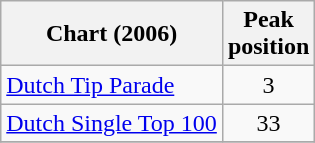<table class="wikitable">
<tr>
<th align="center">Chart (2006)</th>
<th align="center">Peak<br>position</th>
</tr>
<tr>
<td align="left"><a href='#'>Dutch Tip Parade</a></td>
<td align="center">3</td>
</tr>
<tr>
<td align="left"><a href='#'>Dutch Single Top 100</a></td>
<td align="center">33</td>
</tr>
<tr>
</tr>
</table>
